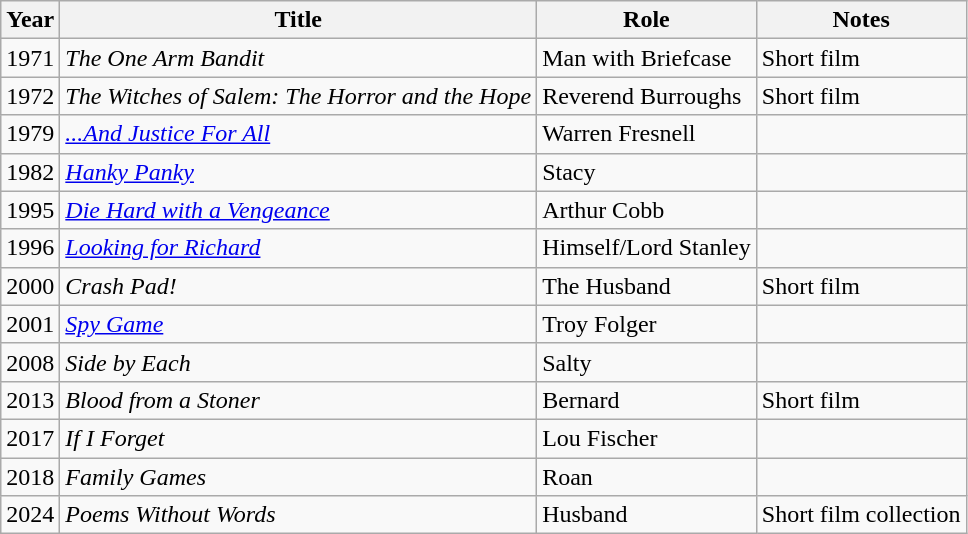<table class="wikitable">
<tr>
<th>Year</th>
<th>Title</th>
<th>Role</th>
<th>Notes</th>
</tr>
<tr>
<td>1971</td>
<td><em>The One Arm Bandit</em></td>
<td>Man with Briefcase</td>
<td>Short film</td>
</tr>
<tr>
<td>1972</td>
<td><em>The Witches of Salem: The Horror and the Hope</em></td>
<td>Reverend Burroughs</td>
<td>Short film</td>
</tr>
<tr>
<td>1979</td>
<td><em><a href='#'>...And Justice For All</a></em></td>
<td>Warren Fresnell</td>
<td></td>
</tr>
<tr>
<td>1982</td>
<td><em><a href='#'>Hanky Panky</a></em></td>
<td>Stacy</td>
<td></td>
</tr>
<tr>
<td>1995</td>
<td><em><a href='#'>Die Hard with a Vengeance</a></em></td>
<td>Arthur Cobb</td>
<td></td>
</tr>
<tr>
<td>1996</td>
<td><em><a href='#'>Looking for Richard</a></em></td>
<td>Himself/Lord Stanley</td>
<td></td>
</tr>
<tr>
<td>2000</td>
<td><em>Crash Pad!</em></td>
<td>The Husband</td>
<td>Short film</td>
</tr>
<tr>
<td>2001</td>
<td><em><a href='#'>Spy Game</a></em></td>
<td>Troy Folger</td>
<td></td>
</tr>
<tr>
<td>2008</td>
<td><em>Side by Each</em></td>
<td>Salty</td>
<td></td>
</tr>
<tr>
<td>2013</td>
<td><em>Blood from a Stoner</em></td>
<td>Bernard</td>
<td>Short film</td>
</tr>
<tr>
<td>2017</td>
<td><em>If I Forget</em></td>
<td>Lou Fischer</td>
<td></td>
</tr>
<tr>
<td>2018</td>
<td><em>Family Games</em></td>
<td>Roan</td>
<td></td>
</tr>
<tr>
<td>2024</td>
<td><em>Poems Without Words</em></td>
<td>Husband</td>
<td>Short film collection</td>
</tr>
</table>
